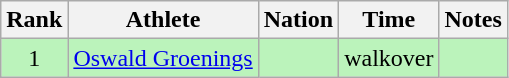<table class="wikitable sortable" style="text-align:center">
<tr>
<th>Rank</th>
<th>Athlete</th>
<th>Nation</th>
<th>Time</th>
<th>Notes</th>
</tr>
<tr bgcolor=bbf3bb>
<td>1</td>
<td align=left><a href='#'>Oswald Groenings</a></td>
<td align=left></td>
<td>walkover</td>
<td></td>
</tr>
</table>
